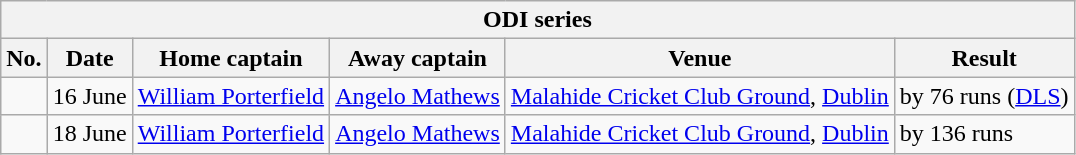<table class="wikitable">
<tr>
<th colspan="6">ODI series</th>
</tr>
<tr>
<th>No.</th>
<th>Date</th>
<th>Home captain</th>
<th>Away captain</th>
<th>Venue</th>
<th>Result</th>
</tr>
<tr>
<td></td>
<td>16 June</td>
<td><a href='#'>William Porterfield</a></td>
<td><a href='#'>Angelo Mathews</a></td>
<td><a href='#'>Malahide Cricket Club Ground</a>, <a href='#'>Dublin</a></td>
<td> by 76 runs (<a href='#'>DLS</a>)</td>
</tr>
<tr>
<td></td>
<td>18 June</td>
<td><a href='#'>William Porterfield</a></td>
<td><a href='#'>Angelo Mathews</a></td>
<td><a href='#'>Malahide Cricket Club Ground</a>, <a href='#'>Dublin</a></td>
<td> by 136 runs</td>
</tr>
</table>
